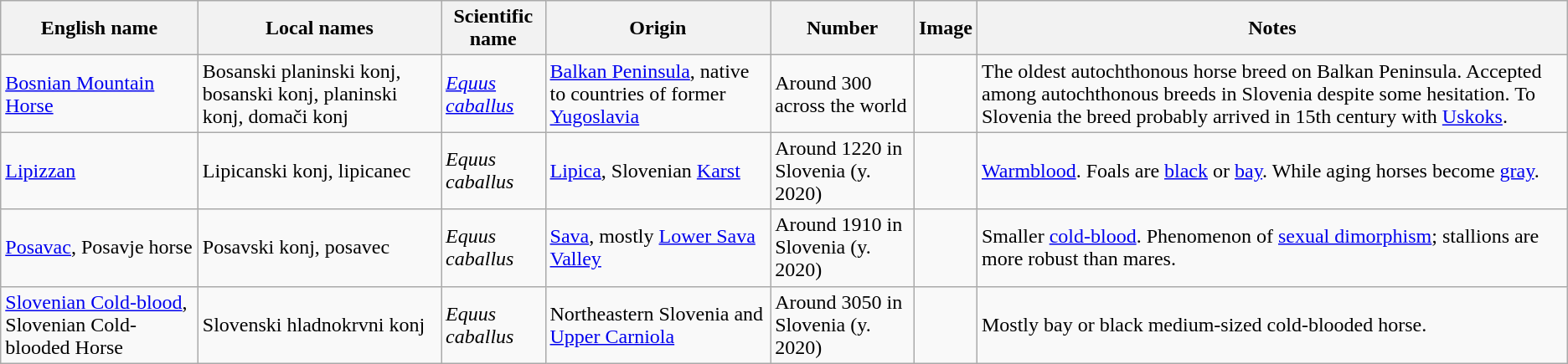<table class="wikitable">
<tr>
<th>English name</th>
<th>Local names</th>
<th>Scientific name</th>
<th>Origin</th>
<th>Number</th>
<th>Image</th>
<th>Notes</th>
</tr>
<tr>
<td><a href='#'>Bosnian Mountain Horse</a></td>
<td>Bosanski planinski konj, bosanski konj, planinski konj, domači konj</td>
<td><em><a href='#'>Equus caballus</a></em></td>
<td><a href='#'>Balkan Peninsula</a>, native to countries of former <a href='#'>Yugoslavia</a></td>
<td>Around 300 across the world</td>
<td></td>
<td>The oldest autochthonous horse breed on Balkan Peninsula. Accepted among autochthonous breeds in Slovenia despite some hesitation. To Slovenia the breed probably arrived in 15th century with <a href='#'>Uskoks</a>.</td>
</tr>
<tr>
<td><a href='#'>Lipizzan</a></td>
<td>Lipicanski konj, lipicanec</td>
<td><em>Equus caballus</em></td>
<td><a href='#'>Lipica</a>, Slovenian <a href='#'>Karst</a></td>
<td>Around 1220 in Slovenia (y. 2020)</td>
<td></td>
<td><a href='#'>Warmblood</a>. Foals are <a href='#'>black</a> or <a href='#'>bay</a>. While aging horses become <a href='#'>gray</a>.</td>
</tr>
<tr>
<td><a href='#'>Posavac</a>, Posavje horse</td>
<td>Posavski konj, posavec</td>
<td><em>Equus caballus</em></td>
<td><a href='#'>Sava</a>, mostly <a href='#'>Lower Sava Valley</a></td>
<td>Around 1910 in Slovenia (y. 2020)</td>
<td></td>
<td>Smaller <a href='#'>cold-blood</a>. Phenomenon of <a href='#'>sexual dimorphism</a>; stallions are more robust than mares.</td>
</tr>
<tr>
<td><a href='#'>Slovenian Cold-blood</a>, Slovenian Cold-blooded Horse</td>
<td>Slovenski hladnokrvni konj</td>
<td><em>Equus caballus</em></td>
<td>Northeastern Slovenia and <a href='#'>Upper Carniola</a></td>
<td>Around 3050 in Slovenia (y. 2020)</td>
<td></td>
<td>Mostly bay or black medium-sized cold-blooded horse.</td>
</tr>
</table>
